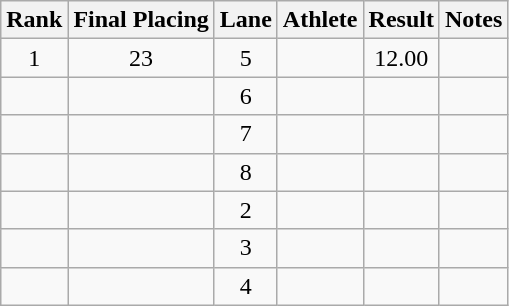<table class="wikitable sortable" style="text-align:center">
<tr>
<th>Rank</th>
<th>Final Placing</th>
<th>Lane</th>
<th>Athlete</th>
<th>Result</th>
<th>Notes</th>
</tr>
<tr>
<td>1</td>
<td>23</td>
<td>5</td>
<td align=left></td>
<td>12.00</td>
<td></td>
</tr>
<tr>
<td></td>
<td></td>
<td>6</td>
<td align=left></td>
<td></td>
<td></td>
</tr>
<tr>
<td></td>
<td></td>
<td>7</td>
<td align=left></td>
<td></td>
<td></td>
</tr>
<tr>
<td></td>
<td></td>
<td>8</td>
<td align=left></td>
<td></td>
<td></td>
</tr>
<tr>
<td></td>
<td></td>
<td>2</td>
<td align=left></td>
<td></td>
<td></td>
</tr>
<tr>
<td></td>
<td></td>
<td>3</td>
<td align=left></td>
<td></td>
<td></td>
</tr>
<tr>
<td></td>
<td></td>
<td>4</td>
<td align=left></td>
<td></td>
<td></td>
</tr>
</table>
